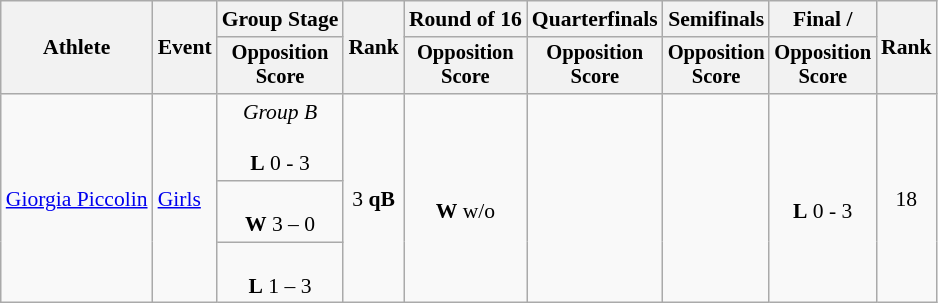<table class=wikitable style="font-size:90%">
<tr>
<th rowspan="2">Athlete</th>
<th rowspan="2">Event</th>
<th>Group Stage</th>
<th rowspan="2">Rank</th>
<th>Round of 16</th>
<th>Quarterfinals</th>
<th>Semifinals</th>
<th>Final / </th>
<th rowspan=2>Rank</th>
</tr>
<tr style="font-size:95%">
<th>Opposition<br>Score</th>
<th>Opposition<br>Score</th>
<th>Opposition<br>Score</th>
<th>Opposition<br>Score</th>
<th>Opposition<br>Score</th>
</tr>
<tr align=center>
<td align=left rowspan=3><a href='#'>Giorgia Piccolin</a></td>
<td align=left rowspan=3><a href='#'>Girls</a></td>
<td><em>Group B</em><br><br><strong>L</strong> 0 - 3</td>
<td rowspan=3>3 <strong>qB</strong></td>
<td rowspan=3><br><strong>W</strong> w/o</td>
<td rowspan=3></td>
<td rowspan=3></td>
<td rowspan=3><br><strong>L</strong> 0 - 3</td>
<td rowspan=3>18</td>
</tr>
<tr align=center>
<td><br><strong>W</strong> 3 – 0</td>
</tr>
<tr align=center>
<td><br><strong>L</strong> 1 – 3</td>
</tr>
</table>
